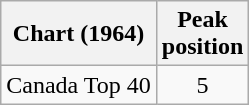<table class="wikitable">
<tr>
<th>Chart (1964)</th>
<th>Peak<br>position</th>
</tr>
<tr>
<td>Canada Top 40</td>
<td style="text-align:center;">5</td>
</tr>
</table>
